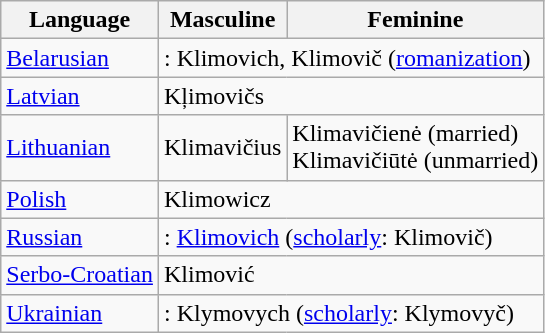<table class="wikitable">
<tr>
<th>Language</th>
<th>Masculine</th>
<th>Feminine</th>
</tr>
<tr>
<td><a href='#'>Belarusian</a></td>
<td colspan=2>: Klimovich, Klimovič (<a href='#'>romanization</a>)</td>
</tr>
<tr>
<td><a href='#'>Latvian</a></td>
<td colspan=2>Kļimovičs</td>
</tr>
<tr>
<td><a href='#'>Lithuanian</a></td>
<td>Klimavičius</td>
<td>Klimavičienė (married) <br> Klimavičiūtė (unmarried)</td>
</tr>
<tr>
<td><a href='#'>Polish</a></td>
<td colspan=2>Klimowicz</td>
</tr>
<tr>
<td><a href='#'>Russian</a></td>
<td colspan=2>: <a href='#'>Klimovich</a> (<a href='#'>scholarly</a>: Klimovič)</td>
</tr>
<tr>
<td><a href='#'>Serbo-Croatian</a></td>
<td colspan=2>Klimović</td>
</tr>
<tr>
<td><a href='#'>Ukrainian</a></td>
<td colspan=2>: Klymovych (<a href='#'>scholarly</a>: Klymovyč)</td>
</tr>
</table>
